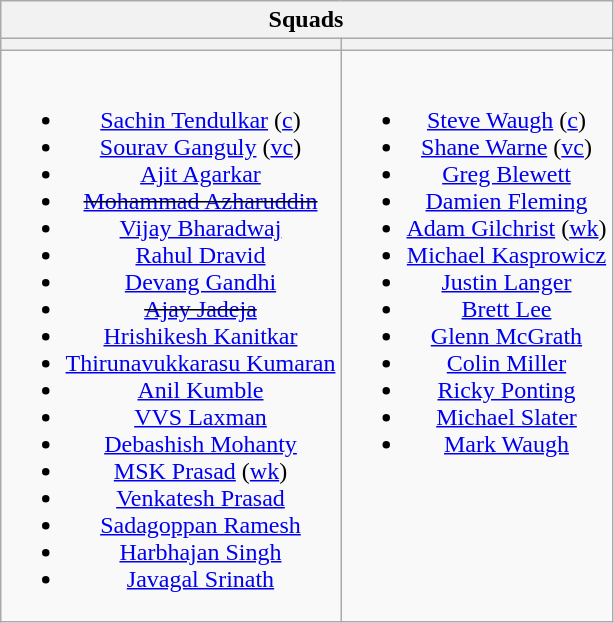<table class="wikitable" style="text-align:center; margin:auto">
<tr>
<th colspan=2>Squads</th>
</tr>
<tr>
<th></th>
<th></th>
</tr>
<tr style="vertical-align:top">
<td><br><ul><li><a href='#'>Sachin Tendulkar</a> (<a href='#'>c</a>)</li><li><a href='#'>Sourav Ganguly</a> (<a href='#'>vc</a>)</li><li><a href='#'>Ajit Agarkar</a></li><li><s><a href='#'>Mohammad Azharuddin</a></s></li><li><a href='#'>Vijay Bharadwaj</a></li><li><a href='#'>Rahul Dravid</a></li><li><a href='#'>Devang Gandhi</a></li><li><s><a href='#'>Ajay Jadeja</a></s></li><li><a href='#'>Hrishikesh Kanitkar</a></li><li><a href='#'>Thirunavukkarasu Kumaran</a></li><li><a href='#'>Anil Kumble</a></li><li><a href='#'>VVS Laxman</a></li><li><a href='#'>Debashish Mohanty</a></li><li><a href='#'>MSK Prasad</a> (<a href='#'>wk</a>)</li><li><a href='#'>Venkatesh Prasad</a></li><li><a href='#'>Sadagoppan Ramesh</a></li><li><a href='#'>Harbhajan Singh</a></li><li><a href='#'>Javagal Srinath</a></li></ul></td>
<td><br><ul><li><a href='#'>Steve Waugh</a> (<a href='#'>c</a>)</li><li><a href='#'>Shane Warne</a> (<a href='#'>vc</a>)</li><li><a href='#'>Greg Blewett</a></li><li><a href='#'>Damien Fleming</a></li><li><a href='#'>Adam Gilchrist</a> (<a href='#'>wk</a>)</li><li><a href='#'>Michael Kasprowicz</a></li><li><a href='#'>Justin Langer</a></li><li><a href='#'>Brett Lee</a></li><li><a href='#'>Glenn McGrath</a></li><li><a href='#'>Colin Miller</a></li><li><a href='#'>Ricky Ponting</a></li><li><a href='#'>Michael Slater</a></li><li><a href='#'>Mark Waugh</a></li></ul></td>
</tr>
</table>
